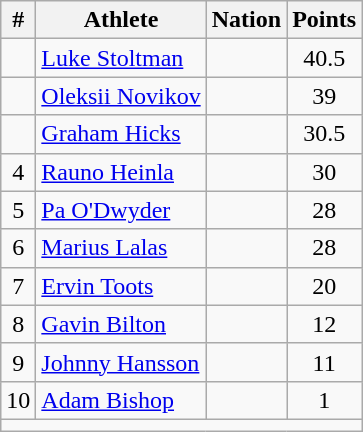<table class="wikitable" style="text-align:center">
<tr>
<th scope="col" style="width: 10px;">#</th>
<th scope="col">Athlete</th>
<th scope="col">Nation</th>
<th scope="col" style="width: 10px;">Points</th>
</tr>
<tr>
<td></td>
<td align=left><a href='#'>Luke Stoltman</a></td>
<td align=left></td>
<td>40.5</td>
</tr>
<tr>
<td></td>
<td align=left><a href='#'>Oleksii Novikov</a></td>
<td align=left></td>
<td>39</td>
</tr>
<tr>
<td></td>
<td align=left><a href='#'>Graham Hicks</a></td>
<td align=left></td>
<td>30.5</td>
</tr>
<tr>
<td>4</td>
<td align=left><a href='#'>Rauno Heinla</a></td>
<td align=left></td>
<td>30</td>
</tr>
<tr>
<td>5</td>
<td align=left><a href='#'>Pa O'Dwyder</a></td>
<td align=left></td>
<td>28</td>
</tr>
<tr>
<td>6</td>
<td align=left><a href='#'>Marius Lalas</a></td>
<td align=left></td>
<td>28</td>
</tr>
<tr>
<td>7</td>
<td align=left><a href='#'>Ervin Toots</a></td>
<td align=left></td>
<td>20</td>
</tr>
<tr>
<td>8</td>
<td align=left><a href='#'>Gavin Bilton</a></td>
<td align=left></td>
<td>12</td>
</tr>
<tr>
<td>9</td>
<td align=left><a href='#'>Johnny Hansson</a></td>
<td align=left></td>
<td>11</td>
</tr>
<tr>
<td>10</td>
<td align=left><a href='#'>Adam Bishop</a></td>
<td align=left></td>
<td>1</td>
</tr>
<tr class="sortbottom">
<td colspan="4"></td>
</tr>
</table>
